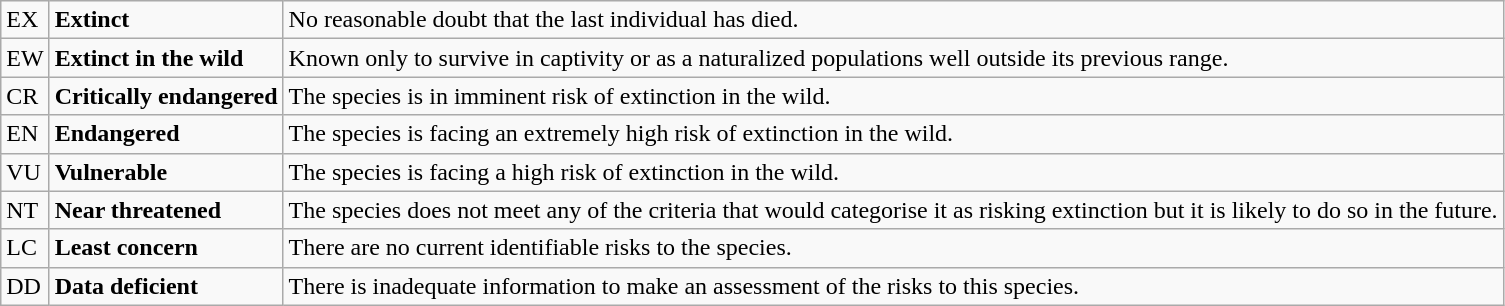<table class="wikitable" style="text-align:left">
<tr>
<td>EX</td>
<td><strong>Extinct</strong></td>
<td>No reasonable doubt that the last individual has died.</td>
</tr>
<tr>
<td>EW</td>
<td><strong>Extinct in the wild</strong></td>
<td>Known only to survive in captivity or as a naturalized populations well outside its previous range.</td>
</tr>
<tr>
<td>CR</td>
<td><strong>Critically endangered</strong></td>
<td>The species is in imminent risk of extinction in the wild.</td>
</tr>
<tr>
<td>EN</td>
<td><strong>Endangered</strong></td>
<td>The species is facing an extremely high risk of extinction in the wild.</td>
</tr>
<tr>
<td>VU</td>
<td><strong>Vulnerable</strong></td>
<td>The species is facing a high risk of extinction in the wild.</td>
</tr>
<tr>
<td>NT</td>
<td><strong>Near threatened</strong></td>
<td>The species does not meet any of the criteria that would categorise it as risking extinction but it is likely to do so in the future.</td>
</tr>
<tr>
<td>LC</td>
<td><strong>Least concern</strong></td>
<td>There are no current identifiable risks to the species.</td>
</tr>
<tr>
<td>DD</td>
<td><strong>Data deficient</strong></td>
<td>There is inadequate information to make an assessment of the risks to this species.</td>
</tr>
</table>
